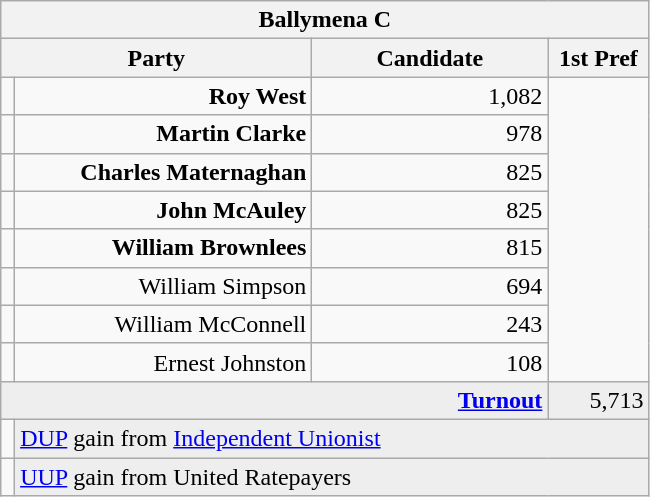<table class="wikitable">
<tr>
<th colspan="4" align="center">Ballymena C</th>
</tr>
<tr>
<th colspan="2" align="center" width=200>Party</th>
<th width=150>Candidate</th>
<th width=60>1st Pref</th>
</tr>
<tr>
<td></td>
<td align="right"><strong>Roy West</strong></td>
<td align="right">1,082</td>
</tr>
<tr>
<td></td>
<td align="right"><strong>Martin Clarke</strong></td>
<td align="right">978</td>
</tr>
<tr>
<td></td>
<td align="right"><strong>Charles Maternaghan</strong></td>
<td align="right">825</td>
</tr>
<tr>
<td></td>
<td align="right"><strong>John McAuley</strong></td>
<td align="right">825</td>
</tr>
<tr>
<td></td>
<td align="right"><strong>William Brownlees</strong></td>
<td align="right">815</td>
</tr>
<tr>
<td></td>
<td align="right">William Simpson</td>
<td align="right">694</td>
</tr>
<tr>
<td></td>
<td align="right">William McConnell</td>
<td align="right">243</td>
</tr>
<tr>
<td></td>
<td align="right">Ernest Johnston</td>
<td align="right">108</td>
</tr>
<tr bgcolor="EEEEEE">
<td colspan=3 align="right"><strong><a href='#'>Turnout</a></strong></td>
<td align="right">5,713</td>
</tr>
<tr>
<td bgcolor=></td>
<td colspan=3 bgcolor="EEEEEE"><a href='#'>DUP</a> gain from <a href='#'>Independent Unionist</a></td>
</tr>
<tr>
<td bgcolor=></td>
<td colspan=3 bgcolor="EEEEEE"><a href='#'>UUP</a> gain from United Ratepayers</td>
</tr>
</table>
